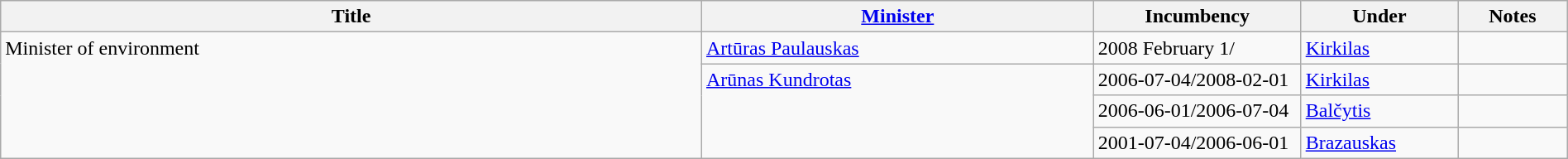<table class="wikitable" style="width:100%;">
<tr>
<th>Title</th>
<th style="width:25%;"><a href='#'>Minister</a></th>
<th style="width:160px;">Incumbency</th>
<th style="width:10%;">Under</th>
<th style="width:7%;">Notes</th>
</tr>
<tr>
<td rowspan="4" style="vertical-align:top;">Minister of environment</td>
<td valign="top"><a href='#'>Artūras Paulauskas</a></td>
<td valign="top">2008 February 1/</td>
<td valign="top"><a href='#'>Kirkilas</a></td>
<td></td>
</tr>
<tr>
<td rowspan="3" style="vertical-align:top;"><a href='#'>Arūnas Kundrotas</a></td>
<td>2006-07-04/2008-02-01</td>
<td><a href='#'>Kirkilas</a></td>
<td></td>
</tr>
<tr>
<td>2006-06-01/2006-07-04</td>
<td><a href='#'>Balčytis</a></td>
<td></td>
</tr>
<tr>
<td>2001-07-04/2006-06-01</td>
<td rowspan="2" style="vertical-align:top;"><a href='#'>Brazauskas</a></td>
<td></td>
</tr>
</table>
